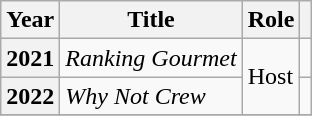<table class="wikitable sortable plainrowheaders">
<tr>
<th scope="col">Year</th>
<th scope="col">Title</th>
<th scope="col">Role</th>
<th scope="col" class="unsortable"></th>
</tr>
<tr>
<th scope="row">2021</th>
<td><em>Ranking Gourmet</em></td>
<td rowspan=2>Host</td>
<td></td>
</tr>
<tr>
<th scope="row">2022</th>
<td><em>Why Not Crew</em></td>
<td></td>
</tr>
<tr>
</tr>
</table>
